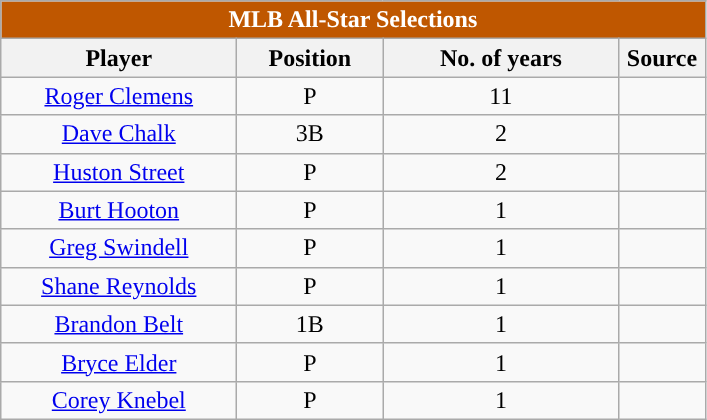<table class="wikitable" style="text-align:center">
<tr>
<td colspan="5" style= "background: #BF5700; color:white"><strong>MLB All-Star Selections</strong></td>
</tr>
<tr>
<th style="width:150px; ">Player</th>
<th style="width:90px; ">Position</th>
<th style="width:150px; ">No. of years</th>
<th style="width:50px; ">Source</th>
</tr>
<tr>
<td><a href='#'>Roger Clemens</a></td>
<td>P</td>
<td>11</td>
<td></td>
</tr>
<tr>
<td><a href='#'>Dave Chalk</a></td>
<td>3B</td>
<td>2</td>
<td></td>
</tr>
<tr>
<td><a href='#'>Huston Street</a></td>
<td>P</td>
<td>2</td>
<td></td>
</tr>
<tr>
<td><a href='#'>Burt Hooton</a></td>
<td>P</td>
<td>1</td>
<td></td>
</tr>
<tr>
<td><a href='#'>Greg Swindell</a></td>
<td>P</td>
<td>1</td>
<td></td>
</tr>
<tr>
<td><a href='#'>Shane Reynolds</a></td>
<td>P</td>
<td>1</td>
<td></td>
</tr>
<tr>
<td><a href='#'>Brandon Belt</a></td>
<td>1B</td>
<td>1</td>
<td></td>
</tr>
<tr>
<td><a href='#'>Bryce Elder</a></td>
<td>P</td>
<td>1</td>
<td></td>
</tr>
<tr>
<td><a href='#'>Corey Knebel</a></td>
<td>P</td>
<td>1</td>
<td></td>
</tr>
</table>
